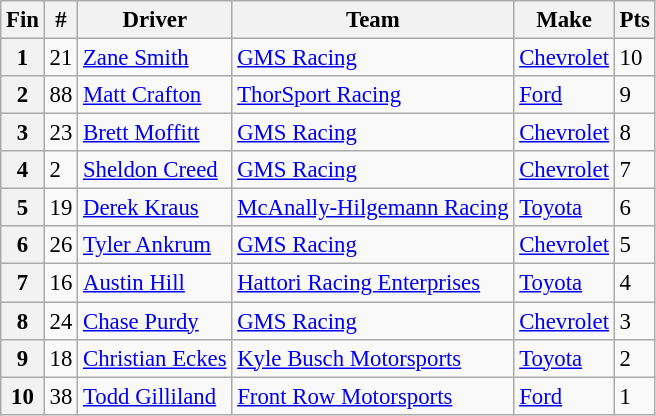<table class="wikitable" style="font-size:95%">
<tr>
<th>Fin</th>
<th>#</th>
<th>Driver</th>
<th>Team</th>
<th>Make</th>
<th>Pts</th>
</tr>
<tr>
<th>1</th>
<td>21</td>
<td><a href='#'>Zane Smith</a></td>
<td><a href='#'>GMS Racing</a></td>
<td><a href='#'>Chevrolet</a></td>
<td>10</td>
</tr>
<tr>
<th>2</th>
<td>88</td>
<td><a href='#'>Matt Crafton</a></td>
<td><a href='#'>ThorSport Racing</a></td>
<td><a href='#'>Ford</a></td>
<td>9</td>
</tr>
<tr>
<th>3</th>
<td>23</td>
<td><a href='#'>Brett Moffitt</a></td>
<td><a href='#'>GMS Racing</a></td>
<td><a href='#'>Chevrolet</a></td>
<td>8</td>
</tr>
<tr>
<th>4</th>
<td>2</td>
<td><a href='#'>Sheldon Creed</a></td>
<td><a href='#'>GMS Racing</a></td>
<td><a href='#'>Chevrolet</a></td>
<td>7</td>
</tr>
<tr>
<th>5</th>
<td>19</td>
<td><a href='#'>Derek Kraus</a></td>
<td><a href='#'>McAnally-Hilgemann Racing</a></td>
<td><a href='#'>Toyota</a></td>
<td>6</td>
</tr>
<tr>
<th>6</th>
<td>26</td>
<td><a href='#'>Tyler Ankrum</a></td>
<td><a href='#'>GMS Racing</a></td>
<td><a href='#'>Chevrolet</a></td>
<td>5</td>
</tr>
<tr>
<th>7</th>
<td>16</td>
<td><a href='#'>Austin Hill</a></td>
<td><a href='#'>Hattori Racing Enterprises</a></td>
<td><a href='#'>Toyota</a></td>
<td>4</td>
</tr>
<tr>
<th>8</th>
<td>24</td>
<td><a href='#'>Chase Purdy</a></td>
<td><a href='#'>GMS Racing</a></td>
<td><a href='#'>Chevrolet</a></td>
<td>3</td>
</tr>
<tr>
<th>9</th>
<td>18</td>
<td><a href='#'>Christian Eckes</a></td>
<td><a href='#'>Kyle Busch Motorsports</a></td>
<td><a href='#'>Toyota</a></td>
<td>2</td>
</tr>
<tr>
<th>10</th>
<td>38</td>
<td><a href='#'>Todd Gilliland</a></td>
<td><a href='#'>Front Row Motorsports</a></td>
<td><a href='#'>Ford</a></td>
<td>1</td>
</tr>
</table>
